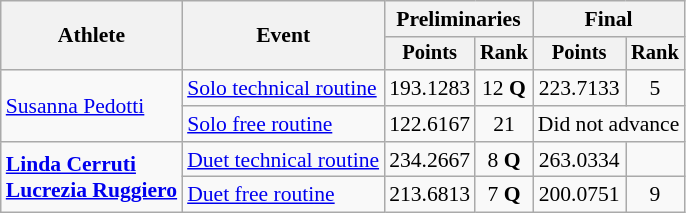<table class="wikitable" style="text-align:center; font-size:90%;">
<tr>
<th rowspan="2">Athlete</th>
<th rowspan="2">Event</th>
<th colspan="2">Preliminaries</th>
<th colspan="2">Final</th>
</tr>
<tr style="font-size:95%">
<th>Points</th>
<th>Rank</th>
<th>Points</th>
<th>Rank</th>
</tr>
<tr>
<td align=left rowspan=2><a href='#'>Susanna Pedotti</a></td>
<td align=left><a href='#'>Solo technical routine</a></td>
<td>193.1283</td>
<td>12 <strong>Q</strong></td>
<td>223.7133</td>
<td>5</td>
</tr>
<tr>
<td align=left><a href='#'>Solo free routine</a></td>
<td>122.6167</td>
<td>21</td>
<td colspan=2>Did not advance</td>
</tr>
<tr>
<td align=left rowspan=2><strong><a href='#'>Linda Cerruti</a><br> <a href='#'>Lucrezia Ruggiero</a></strong></td>
<td align=left><a href='#'>Duet technical routine</a></td>
<td>234.2667</td>
<td>8 <strong>Q</strong></td>
<td>263.0334</td>
<td></td>
</tr>
<tr>
<td align=left><a href='#'>Duet free routine</a></td>
<td>213.6813</td>
<td>7 <strong>Q</strong></td>
<td>200.0751</td>
<td>9</td>
</tr>
</table>
